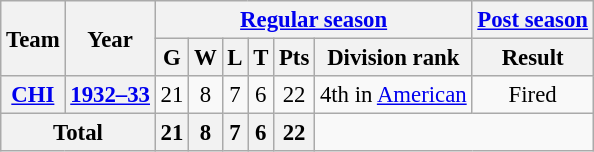<table class="wikitable" style="font-size: 95%; text-align:center;">
<tr>
<th rowspan="2">Team</th>
<th rowspan="2">Year</th>
<th colspan="6"><a href='#'>Regular season</a></th>
<th colspan="1"><a href='#'>Post season</a></th>
</tr>
<tr>
<th>G</th>
<th>W</th>
<th>L</th>
<th>T</th>
<th>Pts</th>
<th>Division rank</th>
<th>Result</th>
</tr>
<tr>
<th><a href='#'>CHI</a></th>
<th><a href='#'>1932–33</a></th>
<td>21</td>
<td>8</td>
<td>7</td>
<td>6</td>
<td>22</td>
<td>4th in <a href='#'>American</a></td>
<td>Fired</td>
</tr>
<tr>
<th colspan="2">Total</th>
<th>21</th>
<th>8</th>
<th>7</th>
<th>6</th>
<th>22</th>
</tr>
</table>
